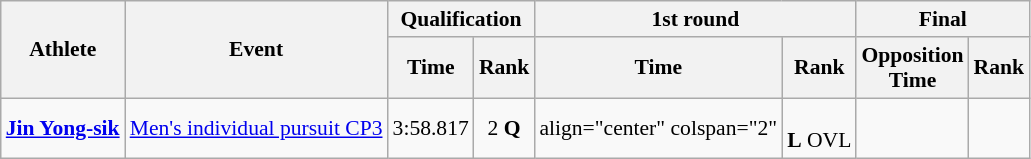<table class=wikitable style="font-size:90%">
<tr>
<th rowspan="2">Athlete</th>
<th rowspan="2">Event</th>
<th colspan="2">Qualification</th>
<th colspan="2">1st round</th>
<th colspan="2">Final</th>
</tr>
<tr>
<th>Time</th>
<th>Rank</th>
<th>Time</th>
<th>Rank</th>
<th>Opposition<br>Time</th>
<th>Rank</th>
</tr>
<tr>
<td><strong><a href='#'>Jin Yong-sik</a></strong></td>
<td><a href='#'>Men's individual pursuit CP3</a></td>
<td align="center">3:58.817</td>
<td align="center">2 <strong>Q</strong></td>
<td>align="center" colspan="2" </td>
<td align="center"><br> <strong>L</strong> OVL</td>
<td align="center"></td>
</tr>
</table>
